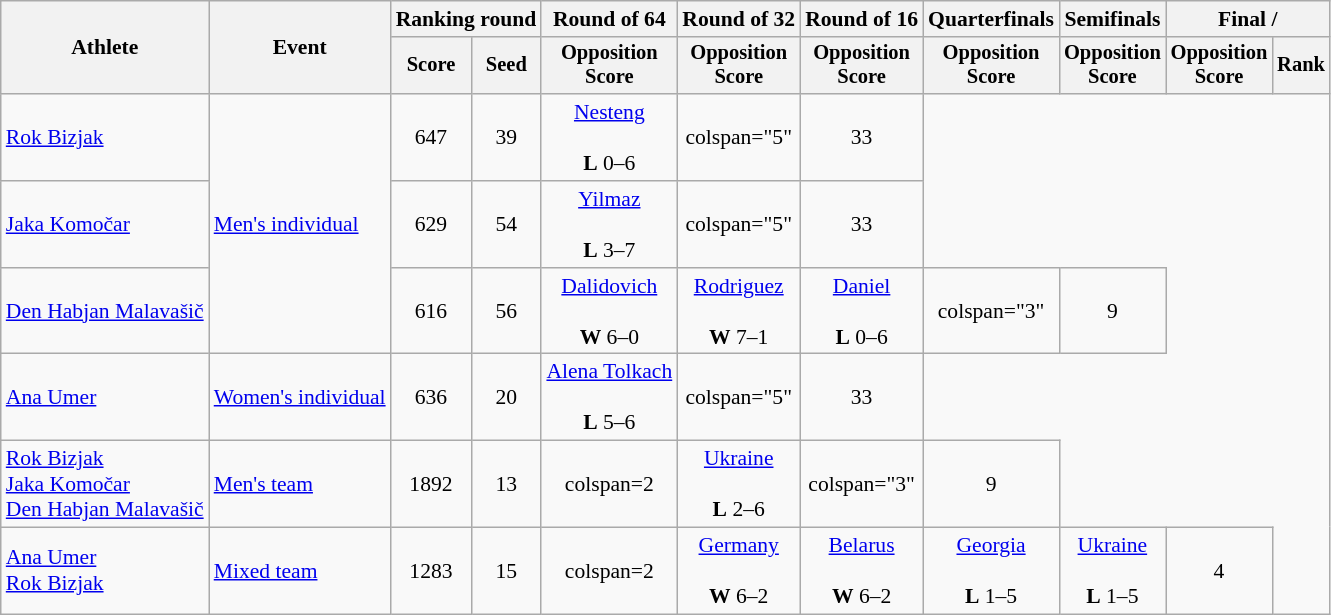<table class="wikitable" style="font-size:90%">
<tr>
<th rowspan=2>Athlete</th>
<th rowspan=2>Event</th>
<th colspan=2>Ranking round</th>
<th>Round of 64</th>
<th>Round of 32</th>
<th>Round of 16</th>
<th>Quarterfinals</th>
<th>Semifinals</th>
<th colspan=2>Final / </th>
</tr>
<tr style="font-size:95%">
<th>Score</th>
<th>Seed</th>
<th>Opposition<br>Score</th>
<th>Opposition<br>Score</th>
<th>Opposition<br>Score</th>
<th>Opposition<br>Score</th>
<th>Opposition<br>Score</th>
<th>Opposition<br>Score</th>
<th>Rank</th>
</tr>
<tr align=center>
<td align=left><a href='#'>Rok Bizjak</a></td>
<td style="text-align:left;" rowspan="3"><a href='#'>Men's individual</a></td>
<td>647</td>
<td>39</td>
<td><a href='#'>Nesteng</a><br><br> <strong>L</strong> 0–6</td>
<td>colspan="5" </td>
<td>33</td>
</tr>
<tr align=center>
<td align=left><a href='#'>Jaka Komočar</a></td>
<td>629</td>
<td>54</td>
<td><a href='#'>Yilmaz</a><br><br> <strong>L</strong> 3–7</td>
<td>colspan="5" </td>
<td>33</td>
</tr>
<tr align=center>
<td align=left><a href='#'>Den Habjan Malavašič</a></td>
<td>616</td>
<td>56</td>
<td><a href='#'>Dalidovich</a><br><br><strong>W</strong> 6–0</td>
<td><a href='#'>Rodriguez</a><br><br><strong>W</strong> 7–1</td>
<td><a href='#'>Daniel</a><br><br><strong>L</strong> 0–6</td>
<td>colspan="3" </td>
<td>9</td>
</tr>
<tr align=center>
<td align=left><a href='#'>Ana Umer</a></td>
<td align=left><a href='#'>Women's individual</a></td>
<td>636</td>
<td>20</td>
<td><a href='#'>Alena Tolkach</a><br><br> <strong>L</strong> 5–6</td>
<td>colspan="5" </td>
<td>33</td>
</tr>
<tr align=center>
<td align=left><a href='#'>Rok Bizjak</a><br><a href='#'>Jaka Komočar</a><br><a href='#'>Den Habjan Malavašič</a></td>
<td align=left><a href='#'>Men's team</a></td>
<td>1892</td>
<td>13</td>
<td>colspan=2 </td>
<td><a href='#'>Ukraine</a><br><br> <strong>L</strong> 2–6</td>
<td>colspan="3" </td>
<td>9</td>
</tr>
<tr align=center>
<td align=left><a href='#'>Ana Umer</a><br><a href='#'>Rok Bizjak</a></td>
<td align=left><a href='#'>Mixed team</a></td>
<td>1283</td>
<td>15</td>
<td>colspan=2 </td>
<td><a href='#'>Germany</a><br><br> <strong>W</strong> 6–2</td>
<td><a href='#'>Belarus</a><br><br> <strong>W</strong> 6–2</td>
<td><a href='#'>Georgia</a><br><br> <strong>L</strong> 1–5</td>
<td><a href='#'>Ukraine</a><br><br> <strong>L</strong> 1–5</td>
<td>4</td>
</tr>
</table>
